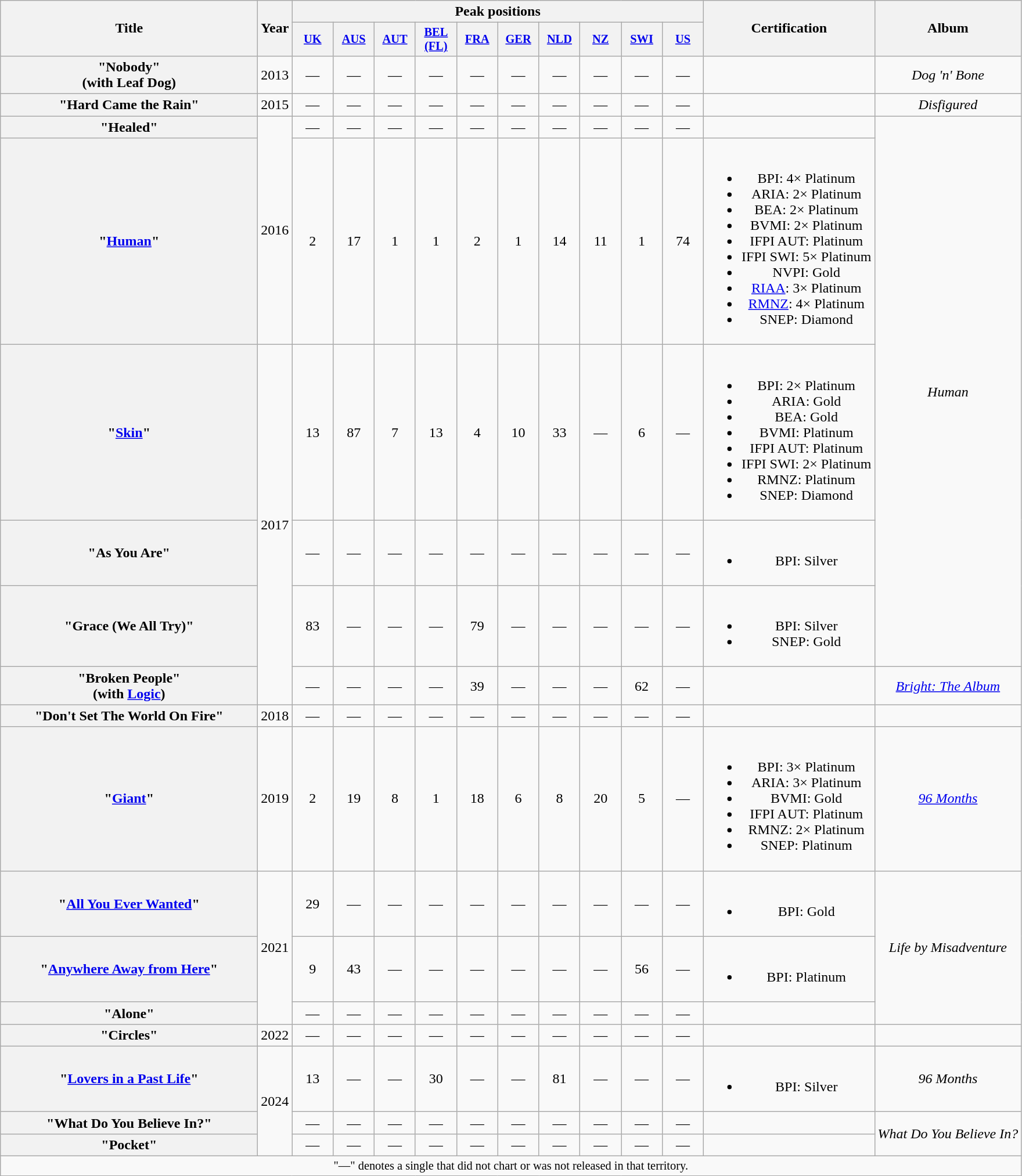<table class="wikitable plainrowheaders" style="text-align:center;">
<tr>
<th scope="col" rowspan="2" style="width:18em;">Title</th>
<th scope="col" rowspan="2" style="width:1em;">Year</th>
<th scope="col" colspan="10">Peak positions</th>
<th scope="col" rowspan="2">Certification</th>
<th scope="col" rowspan="2">Album</th>
</tr>
<tr>
<th scope="col" style="width:3em;font-size:85%;"><a href='#'>UK</a><br></th>
<th scope="col" style="width:3em;font-size:85%;"><a href='#'>AUS</a><br></th>
<th scope="col" style="width:3em;font-size:85%;"><a href='#'>AUT</a><br></th>
<th scope="col" style="width:3em;font-size:85%;"><a href='#'>BEL<br>(FL)</a><br></th>
<th scope="col" style="width:3em;font-size:85%;"><a href='#'>FRA</a><br></th>
<th scope="col" style="width:3em;font-size:85%;"><a href='#'>GER</a><br></th>
<th scope="col" style="width:3em;font-size:85%;"><a href='#'>NLD</a><br></th>
<th scope="col" style="width:3em;font-size:85%;"><a href='#'>NZ</a><br></th>
<th scope="col" style="width:3em;font-size:85%;"><a href='#'>SWI</a><br></th>
<th scope="col" style="width:3em;font-size:85%;"><a href='#'>US</a><br></th>
</tr>
<tr>
<th scope="row">"Nobody"<br><span>(with Leaf Dog)</span></th>
<td>2013</td>
<td>—</td>
<td>—</td>
<td>—</td>
<td>—</td>
<td>—</td>
<td>—</td>
<td>—</td>
<td>—</td>
<td>—</td>
<td>—</td>
<td></td>
<td><em>Dog 'n' Bone</em></td>
</tr>
<tr>
<th scope="row">"Hard Came the Rain"</th>
<td>2015</td>
<td>—</td>
<td>—</td>
<td>—</td>
<td>—</td>
<td>—</td>
<td>—</td>
<td>—</td>
<td>—</td>
<td>—</td>
<td>—</td>
<td></td>
<td><em>Disfigured</em></td>
</tr>
<tr>
<th scope="row">"Healed"</th>
<td rowspan="2">2016</td>
<td>—</td>
<td>—</td>
<td>—</td>
<td>—</td>
<td>—</td>
<td>—</td>
<td>—</td>
<td>—</td>
<td>—</td>
<td>—</td>
<td></td>
<td rowspan="5"><em>Human</em></td>
</tr>
<tr>
<th scope="row">"<a href='#'>Human</a>"</th>
<td>2</td>
<td>17</td>
<td>1</td>
<td>1</td>
<td>2</td>
<td>1</td>
<td>14</td>
<td>11</td>
<td>1</td>
<td>74</td>
<td><br><ul><li>BPI: 4× Platinum</li><li>ARIA: 2× Platinum</li><li>BEA: 2× Platinum</li><li>BVMI: 2× Platinum</li><li>IFPI AUT: Platinum</li><li>IFPI SWI: 5× Platinum</li><li>NVPI: Gold</li><li><a href='#'>RIAA</a>: 3× Platinum</li><li><a href='#'>RMNZ</a>: 4× Platinum</li><li>SNEP: Diamond</li></ul></td>
</tr>
<tr>
<th scope="row">"<a href='#'>Skin</a>"</th>
<td rowspan="4">2017</td>
<td>13</td>
<td>87</td>
<td>7</td>
<td>13</td>
<td>4</td>
<td>10</td>
<td>33</td>
<td>—</td>
<td>6</td>
<td>—</td>
<td><br><ul><li>BPI: 2× Platinum</li><li>ARIA: Gold</li><li>BEA: Gold</li><li>BVMI: Platinum</li><li>IFPI AUT: Platinum</li><li>IFPI SWI: 2× Platinum</li><li>RMNZ: Platinum</li><li>SNEP: Diamond</li></ul></td>
</tr>
<tr>
<th scope="row">"As You Are"</th>
<td>—</td>
<td>—</td>
<td>—</td>
<td>—</td>
<td>—</td>
<td>—</td>
<td>—</td>
<td>—</td>
<td>—</td>
<td>—</td>
<td><br><ul><li>BPI: Silver</li></ul></td>
</tr>
<tr>
<th scope="row">"Grace (We All Try)"</th>
<td>83</td>
<td>—</td>
<td>—</td>
<td>—</td>
<td>79</td>
<td>—</td>
<td>—</td>
<td>—</td>
<td>—</td>
<td>—</td>
<td><br><ul><li>BPI: Silver</li><li>SNEP: Gold</li></ul></td>
</tr>
<tr>
<th scope="row">"Broken People"<br><span>(with <a href='#'>Logic</a>)</span></th>
<td>—</td>
<td>—</td>
<td>—</td>
<td>—</td>
<td>39</td>
<td>—</td>
<td>—</td>
<td>—</td>
<td>62</td>
<td>—</td>
<td></td>
<td><em><a href='#'>Bright: The Album</a></em></td>
</tr>
<tr>
<th scope="row">"Don't Set The World On Fire"</th>
<td>2018</td>
<td>—</td>
<td>—</td>
<td>—</td>
<td>—</td>
<td>—</td>
<td>—</td>
<td>—</td>
<td>—</td>
<td>—</td>
<td>—</td>
<td></td>
<td></td>
</tr>
<tr>
<th scope="row">"<a href='#'>Giant</a>"<br></th>
<td>2019</td>
<td>2</td>
<td>19</td>
<td>8</td>
<td>1</td>
<td>18</td>
<td>6</td>
<td>8</td>
<td>20</td>
<td>5</td>
<td>—</td>
<td><br><ul><li>BPI: 3× Platinum</li><li>ARIA: 3× Platinum</li><li>BVMI: Gold</li><li>IFPI AUT: Platinum</li><li>RMNZ: 2× Platinum</li><li>SNEP: Platinum</li></ul></td>
<td><em><a href='#'>96 Months</a></em></td>
</tr>
<tr>
<th scope="row">"<a href='#'>All You Ever Wanted</a>"</th>
<td rowspan="3">2021</td>
<td>29</td>
<td>—</td>
<td>—</td>
<td>—</td>
<td>—</td>
<td>—</td>
<td>—</td>
<td>—</td>
<td>—</td>
<td>—</td>
<td><br><ul><li>BPI: Gold</li></ul></td>
<td rowspan="3"><em>Life by Misadventure</em></td>
</tr>
<tr>
<th scope="row">"<a href='#'>Anywhere Away from Here</a>"<br></th>
<td>9</td>
<td>43</td>
<td>—</td>
<td>—</td>
<td>—</td>
<td>—</td>
<td>—</td>
<td>—</td>
<td>56</td>
<td>—</td>
<td><br><ul><li>BPI: Platinum</li></ul></td>
</tr>
<tr>
<th scope="row">"Alone"</th>
<td>—</td>
<td>—</td>
<td>—</td>
<td>—</td>
<td>—</td>
<td>—</td>
<td>—</td>
<td>—</td>
<td>—</td>
<td>—</td>
<td></td>
</tr>
<tr>
<th scope="row">"Circles"<br></th>
<td>2022</td>
<td>—</td>
<td>—</td>
<td>—</td>
<td>—</td>
<td>—</td>
<td>—</td>
<td>—</td>
<td>—</td>
<td>—</td>
<td>—</td>
<td></td>
<td></td>
</tr>
<tr>
<th scope="row">"<a href='#'>Lovers in a Past Life</a>"<br></th>
<td rowspan="3">2024</td>
<td>13</td>
<td>—</td>
<td>—</td>
<td>30</td>
<td>—</td>
<td>—</td>
<td>81</td>
<td>—</td>
<td>—</td>
<td>—</td>
<td><br><ul><li>BPI: Silver</li></ul></td>
<td><em>96 Months</em></td>
</tr>
<tr>
<th scope="row">"What Do You Believe In?"</th>
<td>—</td>
<td>—</td>
<td>—</td>
<td>—</td>
<td>—</td>
<td>—</td>
<td>—</td>
<td>—</td>
<td>—</td>
<td>—</td>
<td></td>
<td rowspan="2"><em>What Do You Believe In?</em></td>
</tr>
<tr>
<th scope="row">"Pocket"</th>
<td>—</td>
<td>—</td>
<td>—</td>
<td>—</td>
<td>—</td>
<td>—</td>
<td>—</td>
<td>—</td>
<td>—</td>
<td>—</td>
<td></td>
</tr>
<tr>
<td colspan="14" style="text-align:center; font-size:85%;">"—" denotes a single that did not chart or was not released in that territory.</td>
</tr>
</table>
